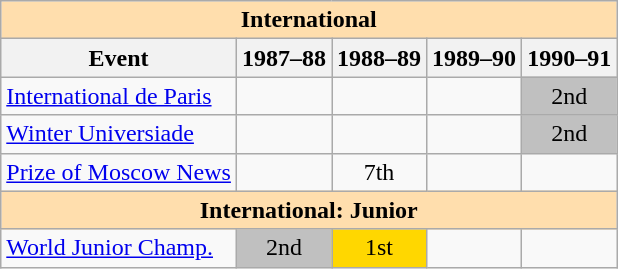<table class="wikitable" style="text-align:center">
<tr>
<th style="background-color: #ffdead; " colspan=5 align=center>International</th>
</tr>
<tr>
<th>Event</th>
<th>1987–88</th>
<th>1988–89</th>
<th>1989–90</th>
<th>1990–91</th>
</tr>
<tr>
<td align=left><a href='#'>International de Paris</a></td>
<td></td>
<td></td>
<td></td>
<td bgcolor=silver>2nd</td>
</tr>
<tr>
<td align=left><a href='#'>Winter Universiade</a></td>
<td></td>
<td></td>
<td></td>
<td bgcolor=silver>2nd</td>
</tr>
<tr>
<td align=left><a href='#'>Prize of Moscow News</a></td>
<td></td>
<td>7th</td>
<td></td>
<td></td>
</tr>
<tr>
<th style="background-color: #ffdead; " colspan=5 align=center>International: Junior</th>
</tr>
<tr>
<td align=left><a href='#'>World Junior Champ.</a></td>
<td bgcolor=silver>2nd</td>
<td bgcolor=gold>1st</td>
<td></td>
<td></td>
</tr>
</table>
